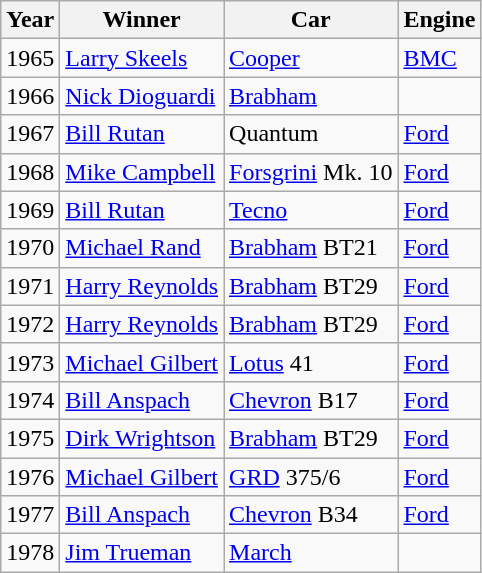<table class="wikitable">
<tr>
<th>Year</th>
<th>Winner</th>
<th>Car</th>
<th>Engine</th>
</tr>
<tr>
<td>1965</td>
<td> <a href='#'>Larry Skeels</a></td>
<td><a href='#'>Cooper</a></td>
<td><a href='#'>BMC</a></td>
</tr>
<tr>
<td>1966</td>
<td> <a href='#'>Nick Dioguardi</a></td>
<td><a href='#'>Brabham</a></td>
<td></td>
</tr>
<tr>
<td>1967</td>
<td> <a href='#'>Bill Rutan</a></td>
<td>Quantum</td>
<td><a href='#'>Ford</a></td>
</tr>
<tr>
<td>1968</td>
<td> <a href='#'>Mike Campbell</a></td>
<td><a href='#'>Forsgrini</a> Mk. 10</td>
<td><a href='#'>Ford</a></td>
</tr>
<tr>
<td>1969</td>
<td> <a href='#'>Bill Rutan</a></td>
<td><a href='#'>Tecno</a></td>
<td><a href='#'>Ford</a></td>
</tr>
<tr>
<td>1970</td>
<td> <a href='#'>Michael Rand</a></td>
<td><a href='#'>Brabham</a> BT21</td>
<td><a href='#'>Ford</a></td>
</tr>
<tr>
<td>1971</td>
<td> <a href='#'>Harry Reynolds</a></td>
<td><a href='#'>Brabham</a> BT29</td>
<td><a href='#'>Ford</a></td>
</tr>
<tr>
<td>1972</td>
<td> <a href='#'>Harry Reynolds</a></td>
<td><a href='#'>Brabham</a> BT29</td>
<td><a href='#'>Ford</a></td>
</tr>
<tr>
<td>1973</td>
<td> <a href='#'>Michael Gilbert</a></td>
<td><a href='#'>Lotus</a> 41</td>
<td><a href='#'>Ford</a></td>
</tr>
<tr>
<td>1974</td>
<td> <a href='#'>Bill Anspach</a></td>
<td><a href='#'>Chevron</a> B17</td>
<td><a href='#'>Ford</a></td>
</tr>
<tr>
<td>1975</td>
<td> <a href='#'>Dirk Wrightson</a></td>
<td><a href='#'>Brabham</a> BT29</td>
<td><a href='#'>Ford</a></td>
</tr>
<tr>
<td>1976</td>
<td> <a href='#'>Michael Gilbert</a></td>
<td><a href='#'>GRD</a> 375/6</td>
<td><a href='#'>Ford</a></td>
</tr>
<tr>
<td>1977</td>
<td> <a href='#'>Bill Anspach</a></td>
<td><a href='#'>Chevron</a> B34</td>
<td><a href='#'>Ford</a></td>
</tr>
<tr>
<td>1978</td>
<td> <a href='#'>Jim Trueman</a></td>
<td><a href='#'>March</a></td>
<td></td>
</tr>
</table>
